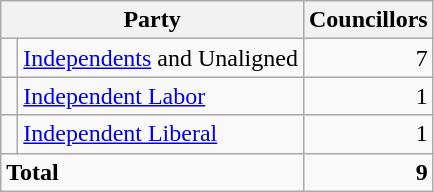<table class="wikitable">
<tr>
<th colspan="2">Party</th>
<th>Councillors</th>
</tr>
<tr>
<td> </td>
<td><a href='#'>Independents</a> and Unaligned</td>
<td align=right>7</td>
</tr>
<tr>
<td> </td>
<td><a href='#'>Independent Labor</a></td>
<td align=right>1</td>
</tr>
<tr>
<td> </td>
<td><a href='#'>Independent Liberal</a></td>
<td align=right>1</td>
</tr>
<tr>
<td colspan=2><strong>Total</strong></td>
<td align=right><strong>9</strong></td>
</tr>
</table>
